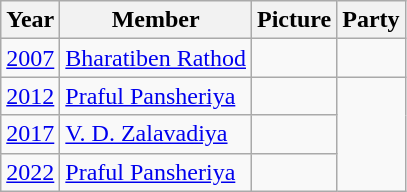<table class="wikitable sortable">
<tr>
<th>Year</th>
<th>Member</th>
<th>Picture</th>
<th colspan="2">Party</th>
</tr>
<tr>
<td><a href='#'>2007</a></td>
<td><a href='#'>Bharatiben Rathod</a></td>
<td></td>
<td></td>
</tr>
<tr>
<td><a href='#'>2012</a></td>
<td><a href='#'>Praful Pansheriya</a></td>
<td></td>
</tr>
<tr>
<td><a href='#'>2017</a></td>
<td><a href='#'>V. D. Zalavadiya</a></td>
<td></td>
</tr>
<tr>
<td><a href='#'>2022</a></td>
<td><a href='#'>Praful Pansheriya</a></td>
<td></td>
</tr>
</table>
